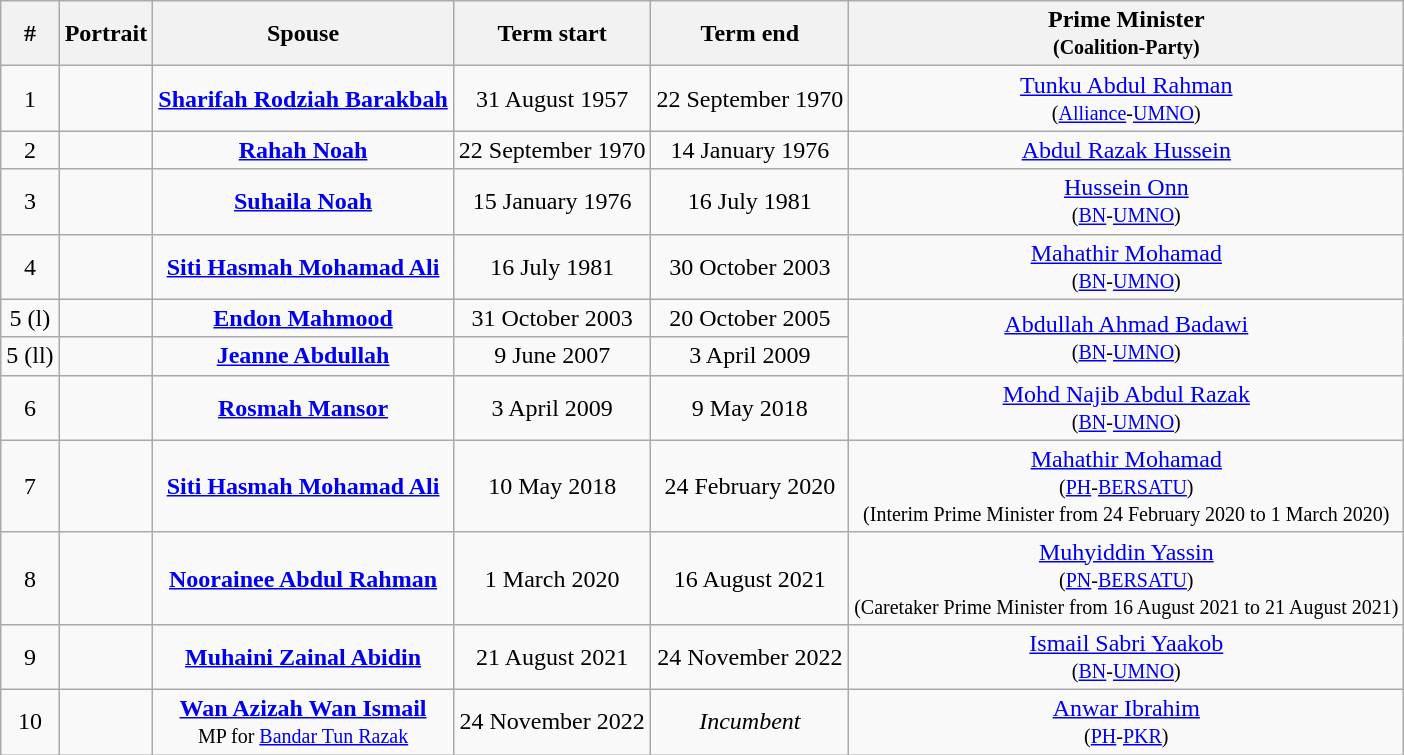<table class="wikitable sortable">
<tr>
<th>#</th>
<th>Portrait</th>
<th>Spouse</th>
<th>Term start</th>
<th>Term end</th>
<th>Prime Minister <br> <small>(Coalition-Party)</small></th>
</tr>
<tr style="text-align:center;">
<td>1</td>
<td></td>
<td><strong><a href='#'>Sharifah Rodziah Barakbah</a></strong></td>
<td>31 August 1957</td>
<td>22 September 1970</td>
<td><a href='#'>Tunku Abdul Rahman</a><br> <small>(<a href='#'>Alliance</a>-<a href='#'>UMNO</a>)</small></td>
</tr>
<tr style="text-align:center;">
<td>2</td>
<td></td>
<td><strong><a href='#'>Rahah Noah</a></strong></td>
<td>22 September 1970</td>
<td>14 January 1976</td>
<td><a href='#'>Abdul Razak Hussein</a> <br> </td>
</tr>
<tr style="text-align:center;;">
<td>3</td>
<td></td>
<td><strong><a href='#'>Suhaila Noah</a></strong></td>
<td>15 January 1976</td>
<td>16 July 1981</td>
<td><a href='#'>Hussein Onn</a><br> <small>(<a href='#'>BN</a>-<a href='#'>UMNO</a>)</small></td>
</tr>
<tr style="text-align:center;">
<td>4</td>
<td></td>
<td><strong><a href='#'>Siti Hasmah Mohamad Ali</a></strong></td>
<td>16 July 1981</td>
<td>30 October 2003</td>
<td><a href='#'>Mahathir Mohamad</a><br> <small>(<a href='#'>BN</a>-<a href='#'>UMNO</a>)</small></td>
</tr>
<tr style="text-align:center;">
<td>5 (l)</td>
<td></td>
<td><strong><a href='#'>Endon Mahmood</a></strong></td>
<td>31 October 2003</td>
<td>20 October 2005</td>
<td rowspan=2><a href='#'>Abdullah Ahmad Badawi</a><br> <small>(<a href='#'>BN</a>-<a href='#'>UMNO</a>)</small></td>
</tr>
<tr style="text-align:center;">
<td>5 (ll)</td>
<td></td>
<td><strong><a href='#'>Jeanne Abdullah</a></strong></td>
<td>9 June 2007</td>
<td>3 April 2009</td>
</tr>
<tr style="text-align:center;">
<td>6</td>
<td></td>
<td><strong><a href='#'>Rosmah Mansor</a></strong></td>
<td>3 April 2009</td>
<td>9 May 2018</td>
<td><a href='#'>Mohd Najib Abdul Razak</a><br> <small>(<a href='#'>BN</a>-<a href='#'>UMNO</a>)</small></td>
</tr>
<tr style="text-align:center;">
<td>7</td>
<td></td>
<td><strong><a href='#'>Siti Hasmah Mohamad Ali</a></strong></td>
<td>10 May 2018</td>
<td>24 February 2020</td>
<td><a href='#'>Mahathir Mohamad</a><br> <small>(<a href='#'>PH</a>-<a href='#'>BERSATU</a>)</small><br> <small>(Interim Prime Minister from 24 February 2020 to 1 March 2020)</small></td>
</tr>
<tr style="text-align:center;">
<td>8</td>
<td></td>
<td><strong><a href='#'>Noorainee Abdul Rahman</a></strong></td>
<td>1 March 2020</td>
<td>16 August 2021</td>
<td><a href='#'>Muhyiddin Yassin</a><br> <small>(<a href='#'>PN</a>-<a href='#'>BERSATU</a>)</small><br> <small>(Caretaker Prime Minister from 16 August 2021 to 21 August 2021)</small></td>
</tr>
<tr style="text-align:center;">
<td>9</td>
<td></td>
<td><strong><a href='#'>Muhaini Zainal Abidin</a></strong></td>
<td>21 August 2021</td>
<td>24 November 2022</td>
<td><a href='#'>Ismail Sabri Yaakob</a><br> <small>(<a href='#'>BN</a>-<a href='#'>UMNO</a>)</small></td>
</tr>
<tr style="text-align:center;">
<td>10</td>
<td></td>
<td><strong><a href='#'>Wan Azizah Wan Ismail</a></strong><br><small>MP for <a href='#'>Bandar Tun Razak</a></small></td>
<td>24 November 2022</td>
<td><em>Incumbent</em></td>
<td><a href='#'>Anwar Ibrahim</a> <br> <small>(<a href='#'>PH</a>-<a href='#'>PKR</a>)</small></td>
</tr>
</table>
